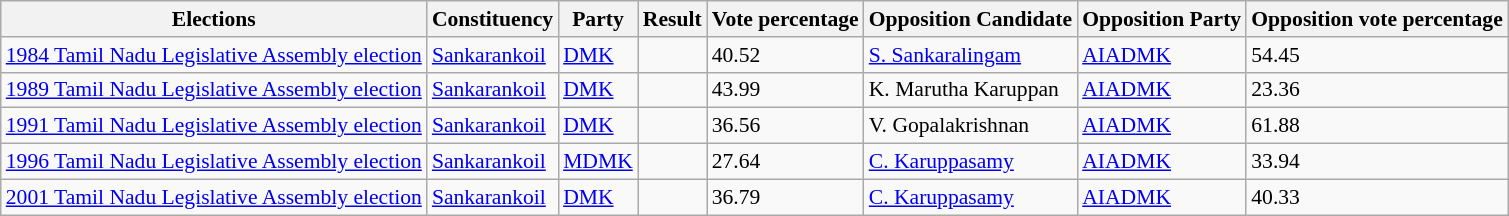<table class="sortable wikitable"style="font-size: 90%">
<tr>
<th>Elections</th>
<th>Constituency</th>
<th>Party</th>
<th>Result</th>
<th>Vote percentage</th>
<th>Opposition Candidate</th>
<th>Opposition Party</th>
<th>Opposition vote percentage</th>
</tr>
<tr>
<td><a href='#'>1984 Tamil Nadu Legislative Assembly election</a></td>
<td><a href='#'>Sankarankoil</a></td>
<td><a href='#'>DMK</a></td>
<td></td>
<td>40.52</td>
<td><a href='#'>S. Sankaralingam</a></td>
<td><a href='#'>AIADMK</a></td>
<td>54.45</td>
</tr>
<tr>
<td><a href='#'>1989 Tamil Nadu Legislative Assembly election</a></td>
<td><a href='#'>Sankarankoil</a></td>
<td><a href='#'>DMK</a></td>
<td></td>
<td>43.99</td>
<td>K. Marutha Karuppan</td>
<td><a href='#'>AIADMK</a></td>
<td>23.36</td>
</tr>
<tr>
<td><a href='#'>1991 Tamil Nadu Legislative Assembly election</a></td>
<td><a href='#'>Sankarankoil</a></td>
<td><a href='#'>DMK</a></td>
<td></td>
<td>36.56</td>
<td>V. Gopalakrishnan</td>
<td><a href='#'>AIADMK</a></td>
<td>61.88</td>
</tr>
<tr>
<td><a href='#'>1996 Tamil Nadu Legislative Assembly election</a></td>
<td><a href='#'>Sankarankoil</a></td>
<td><a href='#'>MDMK</a></td>
<td></td>
<td>27.64</td>
<td><a href='#'>C. Karuppasamy</a></td>
<td><a href='#'>AIADMK</a></td>
<td>33.94</td>
</tr>
<tr>
<td><a href='#'>2001 Tamil Nadu Legislative Assembly election</a></td>
<td><a href='#'>Sankarankoil</a></td>
<td><a href='#'>DMK</a></td>
<td></td>
<td>36.79</td>
<td><a href='#'>C. Karuppasamy</a></td>
<td><a href='#'>AIADMK</a></td>
<td>40.33</td>
</tr>
</table>
